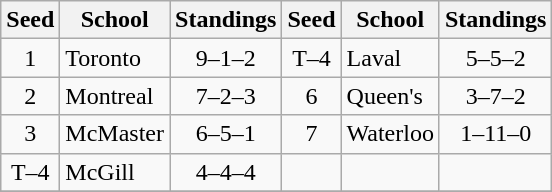<table class="wikitable">
<tr>
<th>Seed</th>
<th width:120px">School</th>
<th>Standings</th>
<th>Seed</th>
<th width:120px">School</th>
<th>Standings</th>
</tr>
<tr>
<td style="text-align:center">1</td>
<td>Toronto</td>
<td style="text-align:center">9–1–2</td>
<td style="text-align:center">T–4</td>
<td>Laval</td>
<td style="text-align:center">5–5–2</td>
</tr>
<tr>
<td style="text-align:center">2</td>
<td>Montreal</td>
<td style="text-align:center">7–2–3</td>
<td style="text-align:center">6</td>
<td>Queen's</td>
<td style="text-align:center">3–7–2</td>
</tr>
<tr>
<td style="text-align:center">3</td>
<td>McMaster</td>
<td style="text-align:center">6–5–1</td>
<td style="text-align:center">7</td>
<td>Waterloo</td>
<td style="text-align:center">1–11–0</td>
</tr>
<tr>
<td style="text-align:center">T–4</td>
<td>McGill</td>
<td style="text-align:center">4–4–4</td>
<td></td>
<td></td>
<td></td>
</tr>
<tr>
</tr>
</table>
